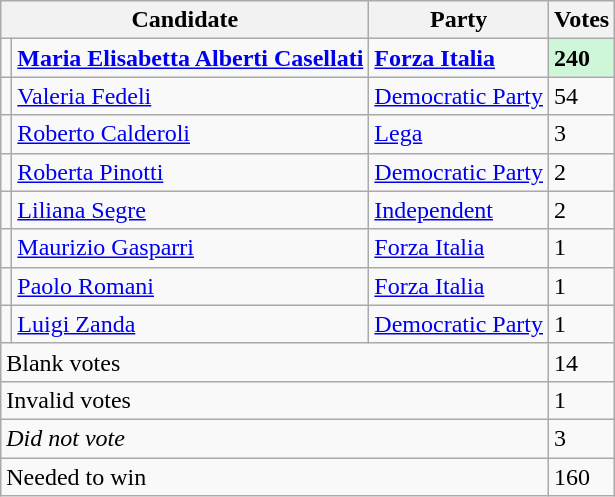<table class="wikitable" style="font-size: align=left">
<tr>
<th colspan=2>Candidate</th>
<th>Party</th>
<th>Votes</th>
</tr>
<tr>
<td bgcolor=></td>
<td><strong><a href='#'>Maria Elisabetta Alberti Casellati</a></strong></td>
<td><strong><a href='#'>Forza Italia</a></strong></td>
<td bgcolor=#CEF6D8><strong>240</strong></td>
</tr>
<tr>
<td bgcolor=></td>
<td><a href='#'>Valeria Fedeli</a></td>
<td><a href='#'>Democratic Party</a></td>
<td>54</td>
</tr>
<tr>
<td bgcolor=></td>
<td><a href='#'>Roberto Calderoli</a></td>
<td><a href='#'>Lega</a></td>
<td>3</td>
</tr>
<tr>
<td bgcolor=></td>
<td><a href='#'>Roberta Pinotti</a></td>
<td><a href='#'>Democratic Party</a></td>
<td>2</td>
</tr>
<tr>
<td bgcolor=></td>
<td><a href='#'>Liliana Segre</a></td>
<td><a href='#'>Independent</a></td>
<td>2</td>
</tr>
<tr>
<td bgcolor=></td>
<td><a href='#'>Maurizio Gasparri</a></td>
<td><a href='#'>Forza Italia</a></td>
<td>1</td>
</tr>
<tr>
<td bgcolor=></td>
<td><a href='#'>Paolo Romani</a></td>
<td><a href='#'>Forza Italia</a></td>
<td>1</td>
</tr>
<tr>
<td bgcolor=></td>
<td><a href='#'>Luigi Zanda</a></td>
<td><a href='#'>Democratic Party</a></td>
<td>1</td>
</tr>
<tr>
<td colspan=3>Blank votes</td>
<td>14</td>
</tr>
<tr>
<td colspan=3>Invalid votes</td>
<td>1</td>
</tr>
<tr>
<td colspan=3><em>Did not vote</em></td>
<td>3</td>
</tr>
<tr>
<td colspan=3>Needed to win</td>
<td>160</td>
</tr>
</table>
